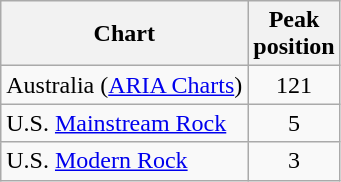<table class="wikitable sortable">
<tr>
<th>Chart</th>
<th>Peak<br>position</th>
</tr>
<tr>
<td>Australia (<a href='#'>ARIA Charts</a>)</td>
<td align="center">121</td>
</tr>
<tr>
<td>U.S. <a href='#'>Mainstream Rock</a></td>
<td align=center>5</td>
</tr>
<tr>
<td>U.S. <a href='#'>Modern Rock</a></td>
<td align=center>3</td>
</tr>
</table>
